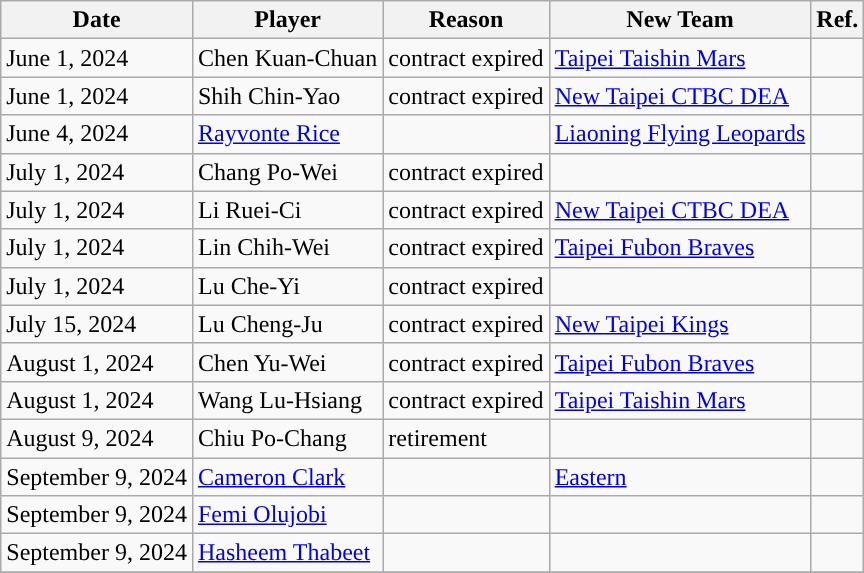<table class="wikitable">
<tr>
<th>Date</th>
<th>Player</th>
<th>Reason</th>
<th>New Team</th>
<th>Ref.</th>
</tr>
<tr>
<td>June 1, 2024</td>
<td>Chen Kuan-Chuan</td>
<td>contract expired</td>
<td><a href='#'>Taipei Taishin Mars</a></td>
<td></td>
</tr>
<tr>
<td>June 1, 2024</td>
<td>Shih Chin-Yao</td>
<td>contract expired</td>
<td><a href='#'>New Taipei CTBC DEA</a></td>
<td></td>
</tr>
<tr>
<td>June 4, 2024</td>
<td><a href='#'>Rayvonte Rice</a></td>
<td></td>
<td><a href='#'>Liaoning Flying Leopards</a></td>
<td></td>
</tr>
<tr>
<td>July 1, 2024</td>
<td>Chang Po-Wei</td>
<td>contract expired</td>
<td></td>
<td></td>
</tr>
<tr>
<td>July 1, 2024</td>
<td>Li Ruei-Ci</td>
<td>contract expired</td>
<td><a href='#'>New Taipei CTBC DEA</a></td>
<td></td>
</tr>
<tr>
<td>July 1, 2024</td>
<td>Lin Chih-Wei</td>
<td>contract expired</td>
<td><a href='#'>Taipei Fubon Braves</a></td>
<td></td>
</tr>
<tr>
<td>July 1, 2024</td>
<td>Lu Che-Yi</td>
<td>contract expired</td>
<td></td>
<td></td>
</tr>
<tr>
<td>July 15, 2024</td>
<td>Lu Cheng-Ju</td>
<td>contract expired</td>
<td><a href='#'>New Taipei Kings</a></td>
<td></td>
</tr>
<tr>
<td>August 1, 2024</td>
<td>Chen Yu-Wei</td>
<td>contract expired</td>
<td><a href='#'>Taipei Fubon Braves</a></td>
<td></td>
</tr>
<tr>
<td>August 1, 2024</td>
<td>Wang Lu-Hsiang</td>
<td>contract expired</td>
<td><a href='#'>Taipei Taishin Mars</a></td>
<td></td>
</tr>
<tr>
<td>August 9, 2024</td>
<td>Chiu Po-Chang</td>
<td>retirement</td>
<td></td>
<td></td>
</tr>
<tr>
<td>September 9, 2024</td>
<td><a href='#'>Cameron Clark</a></td>
<td></td>
<td><a href='#'>Eastern</a></td>
<td></td>
</tr>
<tr>
<td>September 9, 2024</td>
<td><a href='#'>Femi Olujobi</a></td>
<td></td>
<td></td>
<td></td>
</tr>
<tr>
<td>September 9, 2024</td>
<td><a href='#'>Hasheem Thabeet</a></td>
<td></td>
<td></td>
<td></td>
</tr>
<tr>
</tr>
</table>
